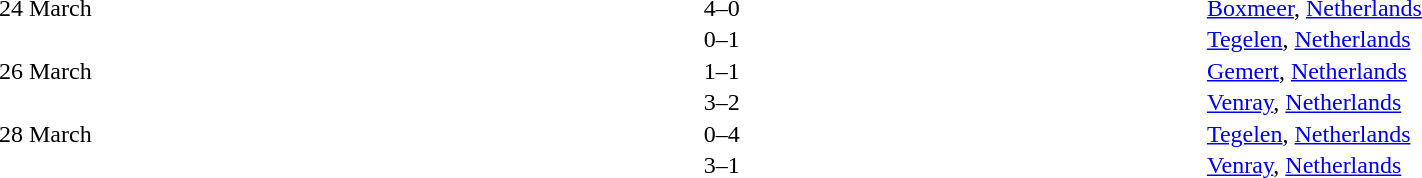<table cellspacing=1 width=85%>
<tr>
<th width=15%></th>
<th width=25%></th>
<th width=10%></th>
<th width=25%></th>
<th width=25%></th>
</tr>
<tr>
<td>24 March</td>
<td align=right></td>
<td align=center>4–0</td>
<td></td>
<td><a href='#'>Boxmeer</a>, <a href='#'>Netherlands</a></td>
</tr>
<tr>
<td></td>
<td align=right></td>
<td align=center>0–1</td>
<td></td>
<td><a href='#'>Tegelen</a>, <a href='#'>Netherlands</a></td>
</tr>
<tr>
<td>26 March</td>
<td align=right></td>
<td align=center>1–1</td>
<td></td>
<td><a href='#'>Gemert</a>, <a href='#'>Netherlands</a></td>
</tr>
<tr>
<td></td>
<td align=right></td>
<td align=center>3–2</td>
<td></td>
<td><a href='#'>Venray</a>, <a href='#'>Netherlands</a></td>
</tr>
<tr>
<td>28 March</td>
<td align=right></td>
<td align=center>0–4</td>
<td></td>
<td><a href='#'>Tegelen</a>, <a href='#'>Netherlands</a></td>
</tr>
<tr>
<td></td>
<td align=right></td>
<td align=center>3–1</td>
<td></td>
<td><a href='#'>Venray</a>, <a href='#'>Netherlands</a></td>
</tr>
</table>
